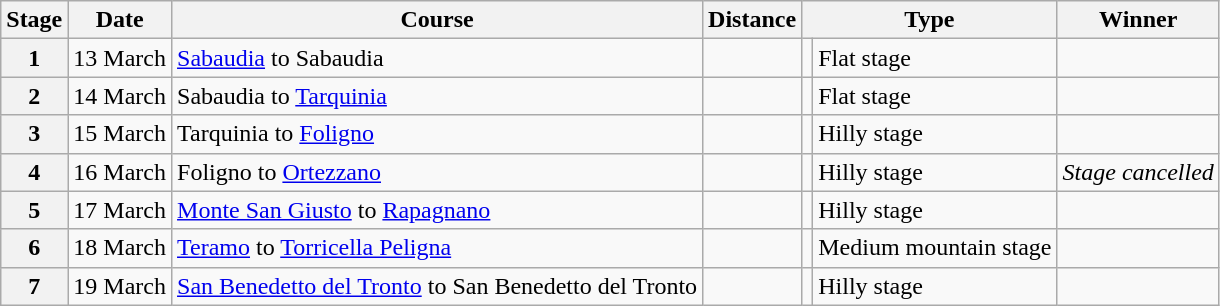<table class="wikitable">
<tr>
<th scope="col">Stage</th>
<th scope="col">Date</th>
<th scope="col">Course</th>
<th scope="col">Distance</th>
<th scope="col" colspan="2">Type</th>
<th scope=col>Winner</th>
</tr>
<tr>
<th scope="row" style="text-align:center;">1</th>
<td style="text-align:center;">13 March</td>
<td><a href='#'>Sabaudia</a> to Sabaudia</td>
<td style="text-align:center;"></td>
<td></td>
<td>Flat stage</td>
<td></td>
</tr>
<tr>
<th scope="row" style="text-align:center;">2</th>
<td style="text-align:center;">14 March</td>
<td>Sabaudia to <a href='#'>Tarquinia</a></td>
<td style="text-align:center;"></td>
<td></td>
<td>Flat stage</td>
<td></td>
</tr>
<tr>
<th scope="row" style="text-align:center;">3</th>
<td style="text-align:center;">15 March</td>
<td>Tarquinia to <a href='#'>Foligno</a></td>
<td style="text-align:center;"></td>
<td></td>
<td>Hilly stage</td>
<td></td>
</tr>
<tr>
<th scope="row" style="text-align:center;">4</th>
<td style="text-align:center;">16 March</td>
<td>Foligno to <a href='#'>Ortezzano</a></td>
<td style="text-align:center;"></td>
<td></td>
<td>Hilly stage</td>
<td><em>Stage cancelled</em></td>
</tr>
<tr>
<th scope="row" style="text-align:center;">5</th>
<td style="text-align:center;">17 March</td>
<td><a href='#'>Monte San Giusto</a> to <a href='#'>Rapagnano</a></td>
<td style="text-align:center;"></td>
<td></td>
<td>Hilly stage</td>
<td></td>
</tr>
<tr>
<th scope="row" style="text-align:center;">6</th>
<td style="text-align:center;">18 March</td>
<td><a href='#'>Teramo</a> to <a href='#'>Torricella Peligna</a></td>
<td style="text-align:center;"></td>
<td></td>
<td>Medium mountain stage</td>
<td></td>
</tr>
<tr>
<th scope="row" style="text-align:center;">7</th>
<td style="text-align:center;">19 March</td>
<td><a href='#'>San Benedetto del Tronto</a> to San Benedetto del Tronto</td>
<td style="text-align:center;"></td>
<td></td>
<td>Hilly stage</td>
<td></td>
</tr>
</table>
